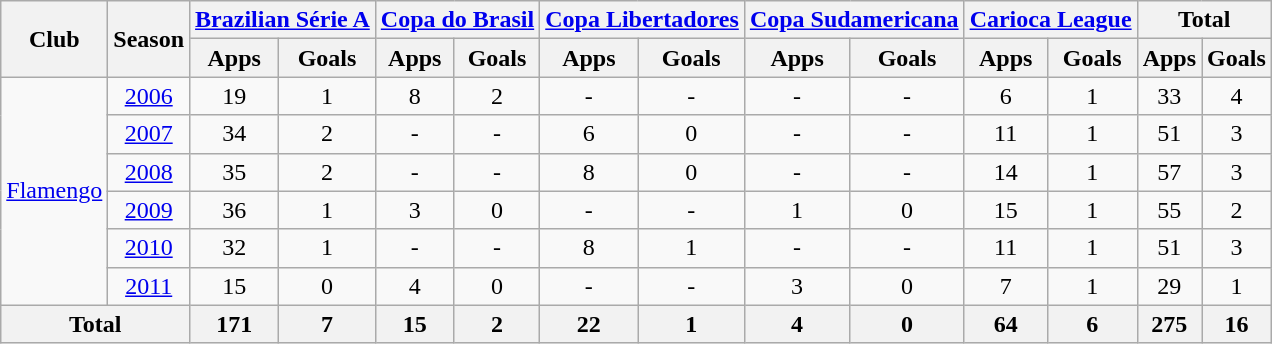<table class="wikitable" style="text-align: center;">
<tr>
<th rowspan="2">Club</th>
<th rowspan="2">Season</th>
<th colspan="2"><a href='#'>Brazilian Série A</a></th>
<th colspan="2"><a href='#'>Copa do Brasil</a></th>
<th colspan="2"><a href='#'>Copa Libertadores</a></th>
<th colspan="2"><a href='#'>Copa Sudamericana</a></th>
<th colspan="2"><a href='#'>Carioca League</a></th>
<th colspan="2">Total</th>
</tr>
<tr>
<th>Apps</th>
<th>Goals</th>
<th>Apps</th>
<th>Goals</th>
<th>Apps</th>
<th>Goals</th>
<th>Apps</th>
<th>Goals</th>
<th>Apps</th>
<th>Goals</th>
<th>Apps</th>
<th>Goals</th>
</tr>
<tr>
<td rowspan="6" valign="center"><a href='#'>Flamengo</a></td>
<td><a href='#'>2006</a></td>
<td>19</td>
<td>1</td>
<td>8</td>
<td>2</td>
<td>-</td>
<td>-</td>
<td>-</td>
<td>-</td>
<td>6</td>
<td>1</td>
<td>33</td>
<td>4</td>
</tr>
<tr>
<td><a href='#'>2007</a></td>
<td>34</td>
<td>2</td>
<td>-</td>
<td>-</td>
<td>6</td>
<td>0</td>
<td>-</td>
<td>-</td>
<td>11</td>
<td>1</td>
<td>51</td>
<td>3</td>
</tr>
<tr>
<td><a href='#'>2008</a></td>
<td>35</td>
<td>2</td>
<td>-</td>
<td>-</td>
<td>8</td>
<td>0</td>
<td>-</td>
<td>-</td>
<td>14</td>
<td>1</td>
<td>57</td>
<td>3</td>
</tr>
<tr>
<td><a href='#'>2009</a></td>
<td>36</td>
<td>1</td>
<td>3</td>
<td>0</td>
<td>-</td>
<td>-</td>
<td>1</td>
<td>0</td>
<td>15</td>
<td>1</td>
<td>55</td>
<td>2</td>
</tr>
<tr>
<td><a href='#'>2010</a></td>
<td>32</td>
<td>1</td>
<td>-</td>
<td>-</td>
<td>8</td>
<td>1</td>
<td>-</td>
<td>-</td>
<td>11</td>
<td>1</td>
<td>51</td>
<td>3</td>
</tr>
<tr>
<td><a href='#'>2011</a></td>
<td>15</td>
<td>0</td>
<td>4</td>
<td>0</td>
<td>-</td>
<td>-</td>
<td>3</td>
<td>0</td>
<td>7</td>
<td>1</td>
<td>29</td>
<td>1</td>
</tr>
<tr>
<th colspan="2"><strong>Total</strong></th>
<th>171</th>
<th>7</th>
<th>15</th>
<th>2</th>
<th>22</th>
<th>1</th>
<th>4</th>
<th>0</th>
<th>64</th>
<th>6</th>
<th>275</th>
<th>16</th>
</tr>
</table>
